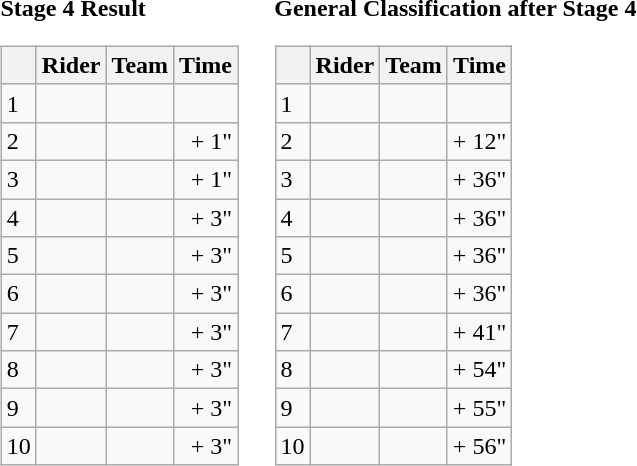<table>
<tr>
<td><strong>Stage 4 Result</strong><br><table class="wikitable">
<tr>
<th></th>
<th>Rider</th>
<th>Team</th>
<th>Time</th>
</tr>
<tr>
<td>1</td>
<td></td>
<td></td>
<td align="right"></td>
</tr>
<tr>
<td>2</td>
<td></td>
<td></td>
<td align="right">+ 1"</td>
</tr>
<tr>
<td>3</td>
<td></td>
<td></td>
<td align="right">+ 1"</td>
</tr>
<tr>
<td>4</td>
<td></td>
<td></td>
<td align="right">+ 3"</td>
</tr>
<tr>
<td>5</td>
<td></td>
<td></td>
<td align="right">+ 3"</td>
</tr>
<tr>
<td>6</td>
<td></td>
<td></td>
<td align="right">+ 3"</td>
</tr>
<tr>
<td>7</td>
<td></td>
<td></td>
<td align="right">+ 3"</td>
</tr>
<tr>
<td>8</td>
<td></td>
<td></td>
<td align="right">+ 3"</td>
</tr>
<tr>
<td>9</td>
<td></td>
<td></td>
<td align="right">+ 3"</td>
</tr>
<tr>
<td>10</td>
<td> </td>
<td></td>
<td align="right">+ 3"</td>
</tr>
</table>
</td>
<td></td>
<td><strong>General Classification after Stage 4</strong><br><table class="wikitable">
<tr>
<th></th>
<th>Rider</th>
<th>Team</th>
<th>Time</th>
</tr>
<tr>
<td>1</td>
<td> </td>
<td></td>
<td align="right"></td>
</tr>
<tr>
<td>2</td>
<td> </td>
<td></td>
<td align="right">+ 12"</td>
</tr>
<tr>
<td>3</td>
<td></td>
<td></td>
<td align="right">+ 36"</td>
</tr>
<tr>
<td>4</td>
<td></td>
<td></td>
<td align="right">+ 36"</td>
</tr>
<tr>
<td>5</td>
<td></td>
<td></td>
<td align="right">+ 36"</td>
</tr>
<tr>
<td>6</td>
<td></td>
<td></td>
<td align="right">+ 36"</td>
</tr>
<tr>
<td>7</td>
<td></td>
<td></td>
<td align="right">+ 41"</td>
</tr>
<tr>
<td>8</td>
<td></td>
<td></td>
<td align="right">+ 54"</td>
</tr>
<tr>
<td>9</td>
<td></td>
<td></td>
<td align="right">+ 55"</td>
</tr>
<tr>
<td>10</td>
<td></td>
<td></td>
<td align="right">+ 56"</td>
</tr>
</table>
</td>
</tr>
</table>
